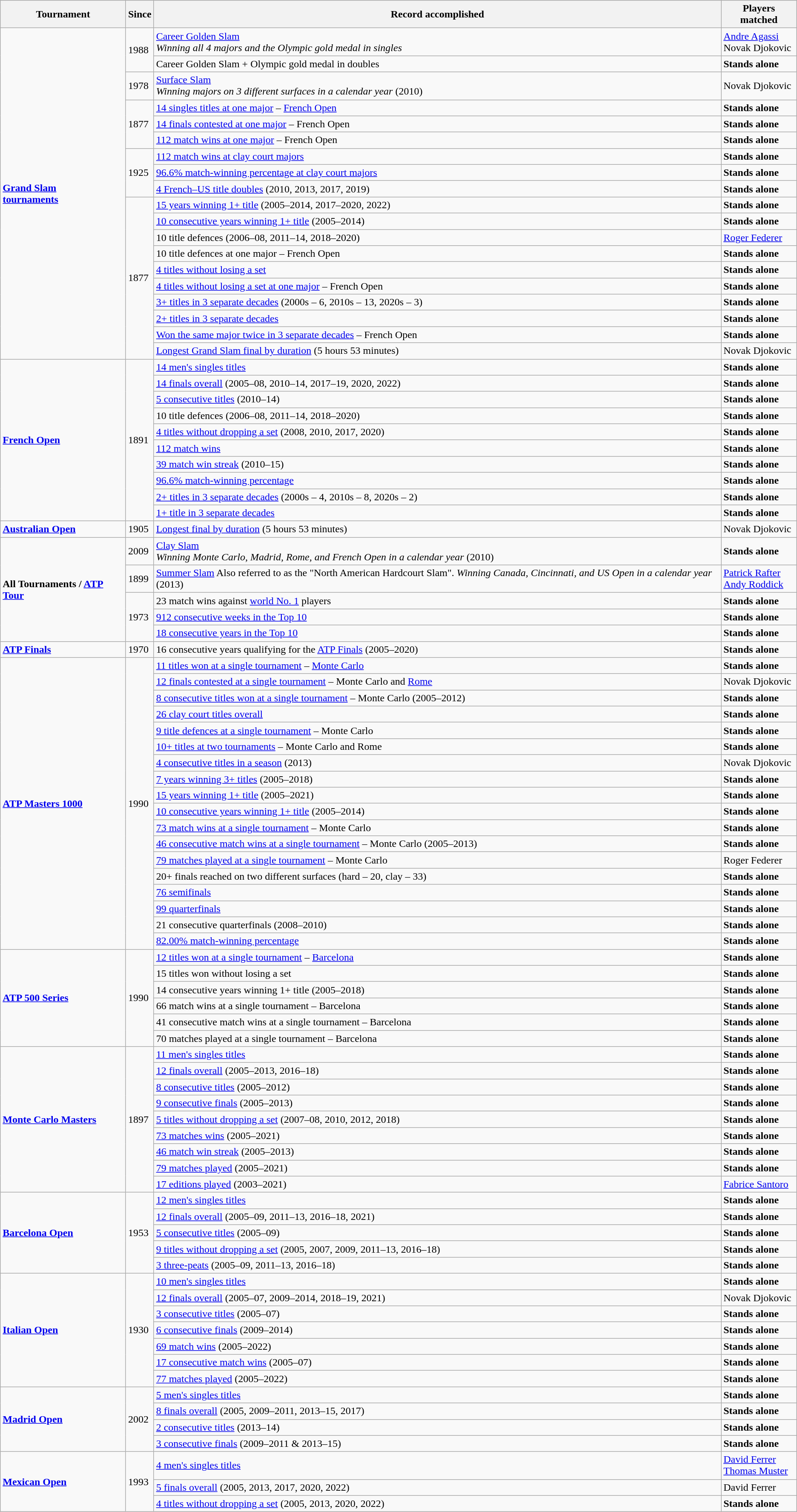<table class="wikitable collapsible collapsed" style=text-align:left>
<tr style="background:#efefef;">
<th>Tournament</th>
<th>Since</th>
<th>Record accomplished</th>
<th>Players matched</th>
</tr>
<tr>
<td rowspan=19><strong><a href='#'>Grand Slam<br>tournaments</a></strong></td>
<td rowspan="2">1988</td>
<td><a href='#'>Career Golden Slam</a> <br> <em>Winning all 4 majors and the Olympic gold medal in singles</em></td>
<td><a href='#'>Andre Agassi</a><br>Novak Djokovic</td>
</tr>
<tr>
<td>Career Golden Slam + Olympic gold medal in doubles</td>
<td><strong>Stands alone</strong></td>
</tr>
<tr>
<td>1978</td>
<td><a href='#'>Surface Slam</a> <br> <em>Winning majors on 3 different surfaces in a calendar year</em> (2010)</td>
<td>Novak Djokovic</td>
</tr>
<tr>
<td rowspan="3">1877</td>
<td><a href='#'>14 singles titles at one major</a> – <a href='#'>French Open</a></td>
<td><strong>Stands alone</strong></td>
</tr>
<tr>
<td><a href='#'>14 finals contested at one major</a> – French Open</td>
<td><strong>Stands alone</strong></td>
</tr>
<tr>
<td><a href='#'>112 match wins at one major</a> – French Open</td>
<td><strong>Stands alone</strong></td>
</tr>
<tr>
<td rowspan="3">1925</td>
<td><a href='#'>112 match wins at clay court majors</a></td>
<td><strong>Stands alone</strong></td>
</tr>
<tr>
<td><a href='#'>96.6% match-winning percentage at clay court majors</a></td>
<td><strong>Stands alone</strong></td>
</tr>
<tr>
<td><a href='#'>4 French–US title doubles</a> (2010, 2013, 2017, 2019)</td>
<td><strong>Stands alone</strong></td>
</tr>
<tr>
<td rowspan="10">1877</td>
<td><a href='#'>15 years winning 1+ title</a> (2005–2014, 2017–2020, 2022)</td>
<td><strong>Stands alone</strong></td>
</tr>
<tr>
<td><a href='#'>10 consecutive years winning 1+ title</a> (2005–2014)</td>
<td><strong>Stands alone</strong></td>
</tr>
<tr>
<td>10 title defences (2006–08, 2011–14, 2018–2020)</td>
<td><a href='#'>Roger Federer</a></td>
</tr>
<tr>
<td>10 title defences at one major – French Open</td>
<td><strong>Stands alone</strong></td>
</tr>
<tr>
<td><a href='#'>4 titles without losing a set</a></td>
<td><strong>Stands alone</strong></td>
</tr>
<tr>
<td><a href='#'>4 titles without losing a set at one major</a> – French Open</td>
<td><strong>Stands alone</strong></td>
</tr>
<tr>
<td><a href='#'>3+ titles in 3 separate decades</a> (2000s – 6, 2010s – 13, 2020s – 3)</td>
<td><strong>Stands alone</strong></td>
</tr>
<tr>
<td><a href='#'>2+ titles in 3 separate decades</a></td>
<td><strong>Stands alone</strong></td>
</tr>
<tr>
<td><a href='#'>Won the same major twice in 3 separate decades</a> – French Open</td>
<td><strong>Stands alone</strong></td>
</tr>
<tr>
<td><a href='#'>Longest Grand Slam final by duration</a> (5 hours 53 minutes)</td>
<td>Novak Djokovic</td>
</tr>
<tr>
<td rowspan="10"><strong><a href='#'>French Open</a></strong></td>
<td rowspan="10">1891</td>
<td><a href='#'>14 men's singles titles</a></td>
<td><strong>Stands alone</strong></td>
</tr>
<tr>
<td><a href='#'>14 finals overall</a> (2005–08, 2010–14, 2017–19, 2020, 2022)</td>
<td><strong>Stands alone</strong></td>
</tr>
<tr>
<td><a href='#'>5 consecutive titles</a> (2010–14)</td>
<td><strong>Stands alone</strong></td>
</tr>
<tr>
<td>10 title defences (2006–08, 2011–14, 2018–2020)</td>
<td><strong>Stands alone</strong></td>
</tr>
<tr>
<td><a href='#'>4 titles without dropping a set</a> (2008, 2010, 2017, 2020)</td>
<td><strong>Stands alone</strong></td>
</tr>
<tr>
<td><a href='#'>112 match wins</a></td>
<td><strong>Stands alone</strong></td>
</tr>
<tr>
<td><a href='#'>39 match win streak</a> (2010–15)</td>
<td><strong>Stands alone</strong></td>
</tr>
<tr>
<td><a href='#'>96.6% match-winning percentage</a></td>
<td><strong>Stands alone</strong></td>
</tr>
<tr>
<td><a href='#'>2+ titles in 3 separate decades</a> (2000s – 4, 2010s – 8, 2020s – 2)</td>
<td><strong>Stands alone</strong></td>
</tr>
<tr>
<td><a href='#'>1+ title in 3 separate decades</a></td>
<td><strong>Stands alone</strong></td>
</tr>
<tr>
<td><strong><a href='#'>Australian Open</a></strong></td>
<td>1905</td>
<td><a href='#'>Longest final by duration</a> (5 hours 53 minutes)</td>
<td>Novak Djokovic</td>
</tr>
<tr>
<td rowspan=5><strong>All Tournaments / <a href='#'>ATP Tour</a></strong></td>
<td>2009</td>
<td><a href='#'>Clay Slam</a> <br> <em>Winning Monte Carlo, Madrid, Rome, and French Open in a calendar year</em> (2010)</td>
<td><strong>Stands alone</strong></td>
</tr>
<tr>
<td>1899</td>
<td><a href='#'>Summer Slam</a> Also referred to as the "North American Hardcourt Slam". <em>Winning Canada, Cincinnati, and US Open in a calendar year</em> (2013)</td>
<td><a href='#'>Patrick Rafter</a> <br> <a href='#'>Andy Roddick</a></td>
</tr>
<tr>
<td rowspan=3>1973</td>
<td>23 match wins against <a href='#'>world No. 1</a> players</td>
<td><strong>Stands alone</strong></td>
</tr>
<tr>
<td><a href='#'>912 consecutive weeks in the Top 10</a></td>
<td><strong>Stands alone</strong></td>
</tr>
<tr>
<td><a href='#'>18 consecutive years in the Top 10</a></td>
<td><strong>Stands alone</strong></td>
</tr>
<tr>
<td><strong><a href='#'>ATP Finals</a></strong></td>
<td>1970</td>
<td>16 consecutive years qualifying for the <a href='#'>ATP Finals</a> (2005–2020)</td>
<td><strong>Stands alone</strong></td>
</tr>
<tr>
<td rowspan=18><a href='#'><strong>ATP Masters 1000</strong></a></td>
<td rowspan=18>1990</td>
<td><a href='#'>11 titles won at a single tournament</a> – <a href='#'>Monte Carlo</a></td>
<td><strong>Stands alone</strong></td>
</tr>
<tr>
<td><a href='#'>12 finals contested at a single tournament</a> – Monte Carlo and <a href='#'>Rome</a></td>
<td>Novak Djokovic</td>
</tr>
<tr>
<td><a href='#'>8 consecutive titles won at a single tournament</a> – Monte Carlo (2005–2012)</td>
<td><strong>Stands alone</strong></td>
</tr>
<tr>
<td><a href='#'>26 clay court titles overall</a></td>
<td><strong>Stands alone</strong></td>
</tr>
<tr>
<td><a href='#'>9 title defences at a single tournament</a> – Monte Carlo</td>
<td><strong>Stands alone</strong></td>
</tr>
<tr>
<td><a href='#'>10+ titles at two tournaments</a> – Monte Carlo and Rome</td>
<td><strong>Stands alone</strong></td>
</tr>
<tr>
<td><a href='#'>4 consecutive titles in a season</a> (2013)</td>
<td>Novak Djokovic</td>
</tr>
<tr>
<td><a href='#'>7 years winning 3+ titles</a> (2005–2018)</td>
<td><strong>Stands alone</strong></td>
</tr>
<tr>
<td><a href='#'>15 years winning 1+ title</a> (2005–2021)</td>
<td><strong>Stands alone</strong></td>
</tr>
<tr>
<td><a href='#'>10 consecutive years winning 1+ title</a> (2005–2014)</td>
<td><strong>Stands alone</strong></td>
</tr>
<tr>
<td><a href='#'>73 match wins at a single tournament</a> – Monte Carlo</td>
<td><strong>Stands alone</strong></td>
</tr>
<tr>
<td><a href='#'>46 consecutive match wins at a single tournament</a> – Monte Carlo (2005–2013)</td>
<td><strong>Stands alone</strong></td>
</tr>
<tr>
<td><a href='#'>79 matches played at a single tournament</a> – Monte Carlo</td>
<td>Roger Federer</td>
</tr>
<tr>
<td>20+ finals reached on two different surfaces (hard – 20, clay – 33)</td>
<td><strong>Stands alone</strong></td>
</tr>
<tr>
<td><a href='#'>76 semifinals</a></td>
<td><strong>Stands alone</strong></td>
</tr>
<tr>
<td><a href='#'>99 quarterfinals</a></td>
<td><strong>Stands alone</strong></td>
</tr>
<tr>
<td>21 consecutive quarterfinals (2008–2010)</td>
<td><strong>Stands alone</strong></td>
</tr>
<tr>
<td><a href='#'>82.00% match-winning percentage</a></td>
<td><strong>Stands alone</strong></td>
</tr>
<tr>
<td rowspan="6"><a href='#'><strong>ATP 500 Series</strong></a></td>
<td rowspan="6">1990</td>
<td><a href='#'>12 titles won at a single tournament</a> – <a href='#'>Barcelona</a></td>
<td><strong>Stands alone</strong></td>
</tr>
<tr>
<td>15 titles won without losing a set</td>
<td><strong>Stands alone</strong></td>
</tr>
<tr>
<td>14 consecutive years winning 1+ title (2005–2018)</td>
<td><strong>Stands alone</strong></td>
</tr>
<tr>
<td>66 match wins at a single tournament – Barcelona</td>
<td><strong>Stands alone</strong></td>
</tr>
<tr>
<td>41 consecutive match wins at a single tournament – Barcelona</td>
<td><strong>Stands alone</strong></td>
</tr>
<tr>
<td>70 matches played at a single tournament – Barcelona</td>
<td><strong>Stands alone</strong></td>
</tr>
<tr>
<td rowspan="9"><a href='#'><strong>Monte Carlo Masters</strong></a></td>
<td rowspan="9">1897</td>
<td><a href='#'>11 men's singles titles</a></td>
<td><strong>Stands alone</strong></td>
</tr>
<tr>
<td><a href='#'>12 finals overall</a> (2005–2013, 2016–18)</td>
<td><strong>Stands alone</strong></td>
</tr>
<tr>
<td><a href='#'>8 consecutive titles</a> (2005–2012)</td>
<td><strong>Stands alone</strong></td>
</tr>
<tr>
<td><a href='#'>9 consecutive finals</a> (2005–2013)</td>
<td><strong>Stands alone</strong></td>
</tr>
<tr>
<td><a href='#'>5 titles without dropping a set</a> (2007–08, 2010, 2012, 2018)</td>
<td><strong>Stands alone</strong></td>
</tr>
<tr>
<td><a href='#'>73 matches wins</a> (2005–2021)</td>
<td><strong>Stands alone</strong></td>
</tr>
<tr>
<td><a href='#'>46 match win streak</a> (2005–2013)</td>
<td><strong>Stands alone</strong></td>
</tr>
<tr>
<td><a href='#'>79 matches played</a> (2005–2021)</td>
<td><strong>Stands alone</strong></td>
</tr>
<tr>
<td><a href='#'>17 editions played</a> (2003–2021)</td>
<td><a href='#'>Fabrice Santoro</a></td>
</tr>
<tr>
<td rowspan="5"><a href='#'><strong>Barcelona Open</strong></a></td>
<td rowspan="5">1953</td>
<td><a href='#'>12 men's singles titles</a></td>
<td><strong>Stands alone</strong></td>
</tr>
<tr>
<td><a href='#'>12 finals overall</a> (2005–09, 2011–13, 2016–18, 2021)</td>
<td><strong>Stands alone</strong></td>
</tr>
<tr>
<td><a href='#'>5 consecutive titles</a> (2005–09)</td>
<td><strong>Stands alone</strong></td>
</tr>
<tr>
<td><a href='#'>9 titles without dropping a set</a> (2005, 2007, 2009, 2011–13, 2016–18)</td>
<td><strong>Stands alone</strong></td>
</tr>
<tr>
<td><a href='#'>3 three-peats</a> (2005–09, 2011–13, 2016–18)</td>
<td><strong>Stands alone</strong></td>
</tr>
<tr>
<td rowspan="7"><a href='#'><strong>Italian Open</strong></a></td>
<td rowspan="7">1930</td>
<td><a href='#'>10 men's singles titles</a></td>
<td><strong>Stands alone</strong></td>
</tr>
<tr>
<td><a href='#'>12 finals overall</a> (2005–07, 2009–2014, 2018–19, 2021)</td>
<td>Novak Djokovic</td>
</tr>
<tr>
<td><a href='#'>3 consecutive titles</a> (2005–07)</td>
<td><strong>Stands alone</strong></td>
</tr>
<tr>
<td><a href='#'>6 consecutive finals</a> (2009–2014)</td>
<td><strong>Stands alone</strong></td>
</tr>
<tr>
<td><a href='#'>69 match wins</a> (2005–2022)</td>
<td><strong>Stands alone</strong></td>
</tr>
<tr>
<td><a href='#'>17 consecutive match wins</a> (2005–07)</td>
<td><strong>Stands alone</strong></td>
</tr>
<tr>
<td><a href='#'>77 matches played</a> (2005–2022)</td>
<td><strong>Stands alone</strong></td>
</tr>
<tr>
<td rowspan="4"><a href='#'><strong>Madrid Open</strong></a></td>
<td rowspan="4">2002</td>
<td><a href='#'>5 men's singles titles</a></td>
<td><strong>Stands alone</strong></td>
</tr>
<tr>
<td><a href='#'>8 finals overall</a> (2005, 2009–2011, 2013–15, 2017)</td>
<td><strong>Stands alone</strong></td>
</tr>
<tr>
<td><a href='#'>2 consecutive titles</a> (2013–14)</td>
<td><strong>Stands alone</strong></td>
</tr>
<tr>
<td><a href='#'>3 consecutive finals</a> (2009–2011 & 2013–15)</td>
<td><strong>Stands alone</strong></td>
</tr>
<tr>
<td rowspan="3"><a href='#'><strong>Mexican Open</strong></a></td>
<td rowspan="3">1993</td>
<td><a href='#'>4 men's singles titles</a></td>
<td><a href='#'>David Ferrer</a> <br> <a href='#'>Thomas Muster</a></td>
</tr>
<tr>
<td><a href='#'>5 finals overall</a> (2005, 2013, 2017, 2020, 2022)</td>
<td>David Ferrer</td>
</tr>
<tr>
<td><a href='#'>4 titles without dropping a set</a> (2005, 2013, 2020, 2022)</td>
<td><strong>Stands alone</strong></td>
</tr>
</table>
